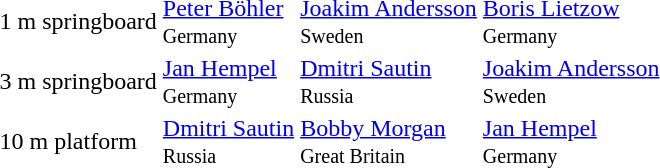<table>
<tr>
<td>1 m springboard</td>
<td> <a href='#'>Peter Böhler</a><br><small>Germany</small></td>
<td> <a href='#'>Joakim Andersson</a><br><small>Sweden</small></td>
<td> <a href='#'>Boris Lietzow</a><br><small>Germany</small></td>
</tr>
<tr>
<td>3 m springboard</td>
<td> <a href='#'>Jan Hempel</a><br><small>Germany</small></td>
<td> <a href='#'>Dmitri Sautin</a><br><small>Russia</small></td>
<td> <a href='#'>Joakim Andersson</a><br><small>Sweden</small></td>
</tr>
<tr>
<td>10 m platform</td>
<td> <a href='#'>Dmitri Sautin</a><br><small>Russia</small></td>
<td> <a href='#'>Bobby Morgan</a><br><small>Great Britain</small></td>
<td> <a href='#'>Jan Hempel</a><br><small>Germany</small></td>
</tr>
</table>
